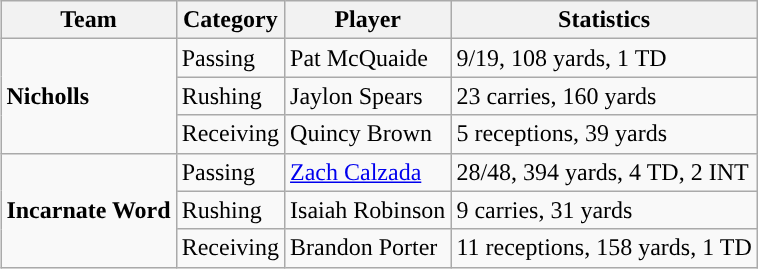<table class="wikitable" style="float: right;">
<tr>
<th>Team</th>
<th>Category</th>
<th>Player</th>
<th>Statistics</th>
</tr>
<tr>
<td rowspan=3><strong>Nicholls</strong></td>
<td>Passing</td>
<td>Pat McQuaide</td>
<td>9/19, 108 yards, 1 TD</td>
</tr>
<tr>
<td>Rushing</td>
<td>Jaylon Spears</td>
<td>23 carries, 160 yards</td>
</tr>
<tr>
<td>Receiving</td>
<td>Quincy Brown</td>
<td>5 receptions, 39 yards</td>
</tr>
<tr>
<td rowspan=3><strong>Incarnate Word</strong></td>
<td>Passing</td>
<td><a href='#'>Zach Calzada</a></td>
<td>28/48, 394 yards, 4 TD, 2 INT</td>
</tr>
<tr>
<td>Rushing</td>
<td>Isaiah Robinson</td>
<td>9 carries, 31 yards</td>
</tr>
<tr>
<td>Receiving</td>
<td>Brandon Porter</td>
<td>11 receptions, 158 yards, 1 TD</td>
</tr>
</table>
